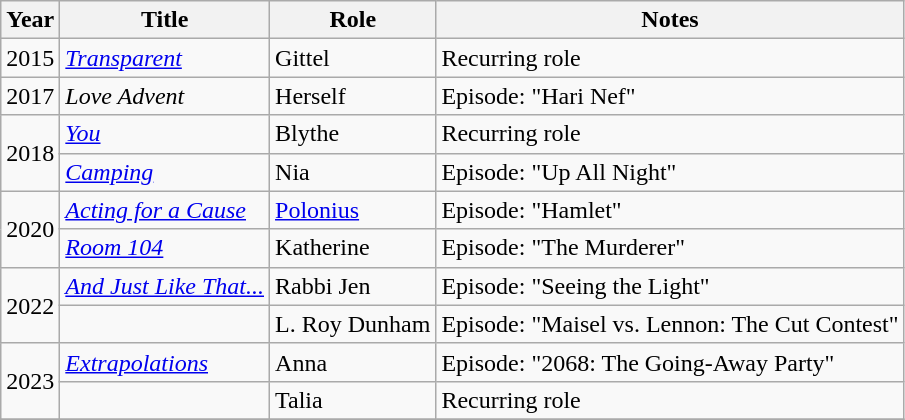<table class="wikitable sortable">
<tr>
<th>Year</th>
<th>Title</th>
<th>Role</th>
<th class="unsortable">Notes</th>
</tr>
<tr>
<td>2015</td>
<td><em><a href='#'>Transparent</a></em></td>
<td>Gittel</td>
<td>Recurring role</td>
</tr>
<tr>
<td>2017</td>
<td><em>Love Advent</em></td>
<td>Herself</td>
<td>Episode: "Hari Nef"</td>
</tr>
<tr>
<td rowspan="2">2018</td>
<td><em><a href='#'>You</a></em></td>
<td>Blythe</td>
<td>Recurring role</td>
</tr>
<tr>
<td><em><a href='#'>Camping</a></em></td>
<td>Nia</td>
<td>Episode: "Up All Night"</td>
</tr>
<tr>
<td rowspan="2">2020</td>
<td><em><a href='#'>Acting for a Cause</a></em></td>
<td><a href='#'>Polonius</a></td>
<td>Episode: "Hamlet"</td>
</tr>
<tr>
<td><em><a href='#'>Room 104</a></em></td>
<td>Katherine</td>
<td>Episode: "The Murderer"</td>
</tr>
<tr>
<td rowspan="2">2022</td>
<td><em><a href='#'>And Just Like That...</a></em></td>
<td>Rabbi Jen</td>
<td>Episode: "Seeing the Light"</td>
</tr>
<tr>
<td><em></em></td>
<td>L. Roy Dunham</td>
<td>Episode: "Maisel vs. Lennon: The Cut Contest"</td>
</tr>
<tr>
<td rowspan="2">2023</td>
<td><em><a href='#'>Extrapolations</a></em></td>
<td>Anna</td>
<td>Episode: "2068: The Going-Away Party"</td>
</tr>
<tr>
<td><em></em></td>
<td>Talia</td>
<td>Recurring role</td>
</tr>
<tr>
</tr>
</table>
